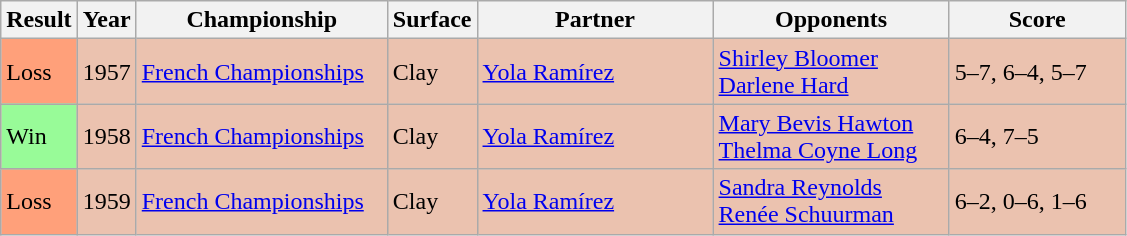<table class="sortable wikitable">
<tr>
<th style="width:40px">Result</th>
<th style="width:30px">Year</th>
<th style="width:160px">Championship</th>
<th style="width:50px">Surface</th>
<th style="width:150px">Partner</th>
<th style="width:150px">Opponents</th>
<th style="width:110px" class="unsortable">Score</th>
</tr>
<tr style="background:#ebc2af;">
<td style="background:#ffa07a;">Loss</td>
<td>1957</td>
<td><a href='#'>French Championships</a></td>
<td>Clay</td>
<td> <a href='#'>Yola Ramírez</a></td>
<td> <a href='#'>Shirley Bloomer</a> <br>  <a href='#'>Darlene Hard</a></td>
<td>5–7, 6–4, 5–7</td>
</tr>
<tr style="background:#ebc2af;">
<td style="background:#98fb98;">Win</td>
<td>1958</td>
<td><a href='#'>French Championships</a></td>
<td>Clay</td>
<td> <a href='#'>Yola Ramírez</a></td>
<td> <a href='#'>Mary Bevis Hawton</a> <br>  <a href='#'>Thelma Coyne Long</a></td>
<td>6–4, 7–5</td>
</tr>
<tr style="background:#ebc2af;">
<td style="background:#ffa07a;">Loss</td>
<td>1959</td>
<td><a href='#'>French Championships</a></td>
<td>Clay</td>
<td> <a href='#'>Yola Ramírez</a></td>
<td> <a href='#'>Sandra Reynolds</a> <br>  <a href='#'>Renée Schuurman</a></td>
<td>6–2, 0–6, 1–6</td>
</tr>
</table>
